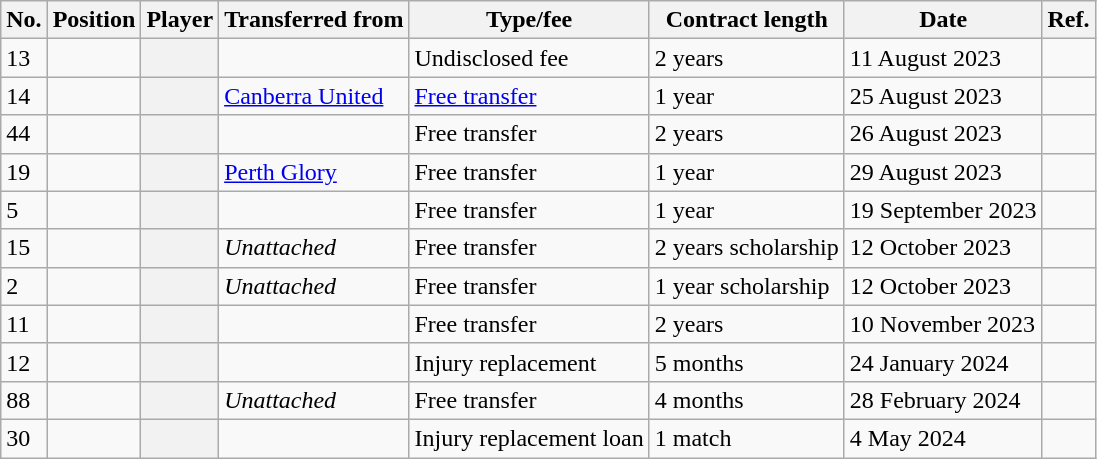<table class="wikitable plainrowheaders sortable" style="text-align:center; text-align:left">
<tr>
<th scope="col">No.</th>
<th scope="col">Position</th>
<th scope="col">Player</th>
<th scope="col">Transferred from</th>
<th scope="col">Type/fee</th>
<th scope="col">Contract length</th>
<th scope="col">Date</th>
<th class="unsortable" scope="col">Ref.</th>
</tr>
<tr>
<td>13</td>
<td></td>
<th scope="row"></th>
<td></td>
<td>Undisclosed fee</td>
<td>2 years</td>
<td>11 August 2023</td>
<td></td>
</tr>
<tr>
<td>14</td>
<td></td>
<th scope="row"></th>
<td><a href='#'>Canberra United</a></td>
<td><a href='#'>Free transfer</a></td>
<td>1 year</td>
<td>25 August 2023</td>
<td></td>
</tr>
<tr>
<td>44</td>
<td></td>
<th scope="row"></th>
<td></td>
<td>Free transfer</td>
<td>2 years</td>
<td>26 August 2023</td>
<td></td>
</tr>
<tr>
<td>19</td>
<td></td>
<th scope="row"></th>
<td><a href='#'>Perth Glory</a></td>
<td>Free transfer</td>
<td>1 year</td>
<td>29 August 2023</td>
<td></td>
</tr>
<tr>
<td>5</td>
<td></td>
<th scope="row"></th>
<td></td>
<td>Free transfer</td>
<td>1 year</td>
<td>19 September 2023</td>
<td></td>
</tr>
<tr>
<td>15</td>
<td></td>
<th scope="row"></th>
<td><em>Unattached</em></td>
<td>Free transfer</td>
<td>2 years scholarship</td>
<td>12 October 2023</td>
<td></td>
</tr>
<tr>
<td>2</td>
<td></td>
<th scope="row"></th>
<td><em>Unattached</em></td>
<td>Free transfer</td>
<td>1 year scholarship</td>
<td>12 October 2023</td>
<td></td>
</tr>
<tr>
<td>11</td>
<td></td>
<th scope="row"></th>
<td></td>
<td>Free transfer</td>
<td>2 years</td>
<td>10 November 2023</td>
<td></td>
</tr>
<tr>
<td>12</td>
<td></td>
<th scope="row"></th>
<td></td>
<td>Injury replacement</td>
<td>5 months</td>
<td>24 January 2024</td>
<td></td>
</tr>
<tr>
<td>88</td>
<td></td>
<th scope="row"></th>
<td><em>Unattached</em></td>
<td>Free transfer</td>
<td>4 months</td>
<td>28 February 2024</td>
<td></td>
</tr>
<tr>
<td>30</td>
<td></td>
<th scope="row"></th>
<td></td>
<td>Injury replacement loan</td>
<td>1 match</td>
<td>4 May 2024</td>
<td></td>
</tr>
</table>
